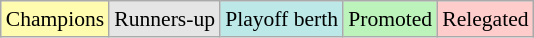<table class="wikitable" style="font-size:90%;">
<tr>
<td align="center" bgcolor="FFFCAF">Champions</td>
<td align="center" bgcolor="E5E5E5">Runners-up</td>
<td align="center" bgcolor="bce8e8">Playoff berth</td>
<td align="center" bgcolor="BBF3BB">Promoted</td>
<td align="center" bgcolor="FFCCCC">Relegated</td>
</tr>
</table>
